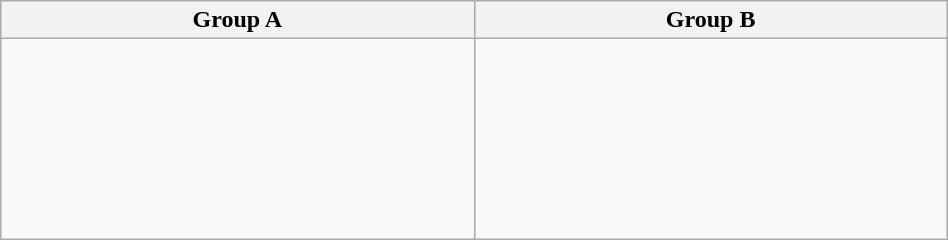<table class="wikitable" width=50%>
<tr>
<th width=25%>Group A</th>
<th width=25%>Group B</th>
</tr>
<tr>
<td><br><br>
<br>
<br>
<br>
<br>
<br></td>
<td><br><br>
<br>
<br>
<br>
<br></td>
</tr>
</table>
